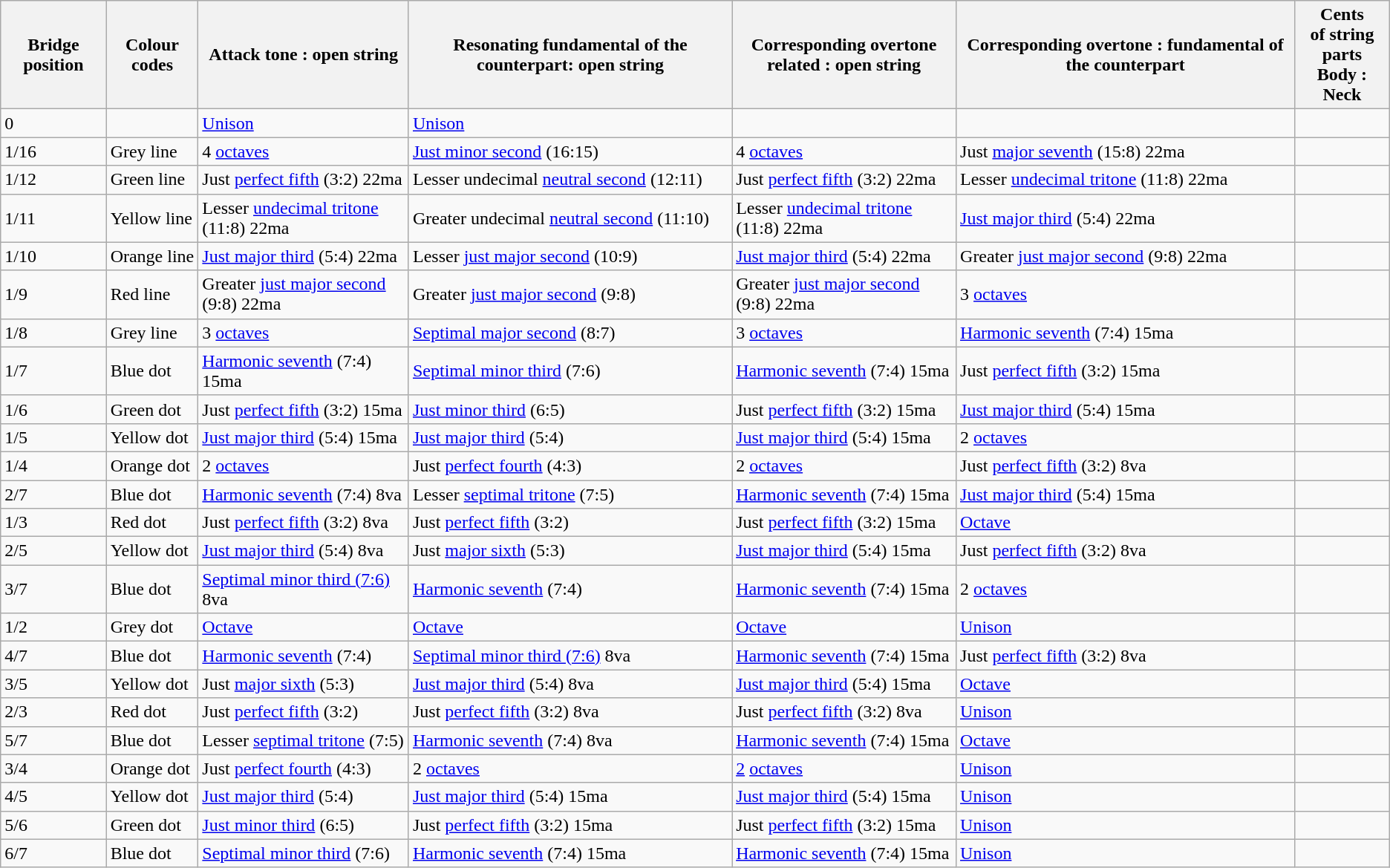<table class="wikitable">
<tr>
<th>Bridge position</th>
<th>Colour codes</th>
<th>Attack tone : open string</th>
<th>Resonating fundamental of the counterpart: open string</th>
<th>Corresponding overtone<br>related : open string</th>
<th>Corresponding overtone : fundamental of the counterpart</th>
<th>Cents<br>of string parts<br>Body : Neck</th>
</tr>
<tr>
<td>0</td>
<td></td>
<td><a href='#'>Unison</a></td>
<td><a href='#'>Unison</a></td>
<td></td>
<td></td>
<td></td>
</tr>
<tr>
<td>1/16</td>
<td>Grey line</td>
<td>4 <a href='#'>octaves</a></td>
<td><a href='#'>Just minor second</a> (16:15)</td>
<td>4 <a href='#'>octaves</a></td>
<td>Just <a href='#'>major seventh</a> (15:8) 22ma</td>
<td></td>
</tr>
<tr>
<td>1/12</td>
<td>Green line</td>
<td>Just <a href='#'>perfect fifth</a> (3:2) 22ma</td>
<td>Lesser undecimal <a href='#'>neutral second</a> (12:11)</td>
<td>Just <a href='#'>perfect fifth</a> (3:2) 22ma</td>
<td>Lesser <a href='#'>undecimal tritone</a> (11:8) 22ma</td>
<td></td>
</tr>
<tr>
<td>1/11</td>
<td>Yellow line</td>
<td>Lesser <a href='#'>undecimal tritone</a> (11:8) 22ma</td>
<td>Greater undecimal <a href='#'>neutral second</a> (11:10)</td>
<td>Lesser <a href='#'>undecimal tritone</a> (11:8) 22ma</td>
<td><a href='#'>Just major third</a> (5:4) 22ma</td>
<td></td>
</tr>
<tr>
<td>1/10</td>
<td>Orange line</td>
<td><a href='#'>Just major third</a> (5:4) 22ma</td>
<td>Lesser <a href='#'>just major second</a> (10:9)</td>
<td><a href='#'>Just major third</a> (5:4) 22ma</td>
<td>Greater <a href='#'>just major second</a> (9:8) 22ma</td>
<td></td>
</tr>
<tr>
<td>1/9</td>
<td>Red line</td>
<td>Greater <a href='#'>just major second</a> (9:8) 22ma</td>
<td>Greater <a href='#'>just major second</a> (9:8)</td>
<td>Greater <a href='#'>just major second</a> (9:8) 22ma</td>
<td>3 <a href='#'>octaves</a></td>
<td></td>
</tr>
<tr>
<td>1/8</td>
<td>Grey line</td>
<td>3 <a href='#'>octaves</a></td>
<td><a href='#'>Septimal major second</a> (8:7)</td>
<td>3 <a href='#'>octaves</a></td>
<td><a href='#'>Harmonic seventh</a> (7:4) 15ma</td>
<td></td>
</tr>
<tr>
<td>1/7</td>
<td>Blue dot</td>
<td><a href='#'>Harmonic seventh</a> (7:4) 15ma</td>
<td><a href='#'>Septimal minor third</a> (7:6)</td>
<td><a href='#'>Harmonic seventh</a> (7:4) 15ma</td>
<td>Just <a href='#'>perfect fifth</a> (3:2) 15ma</td>
<td></td>
</tr>
<tr>
<td>1/6</td>
<td>Green dot</td>
<td>Just <a href='#'>perfect fifth</a> (3:2) 15ma</td>
<td><a href='#'>Just minor third</a> (6:5)</td>
<td>Just <a href='#'>perfect fifth</a> (3:2) 15ma</td>
<td><a href='#'>Just major third</a> (5:4) 15ma</td>
<td></td>
</tr>
<tr>
<td>1/5</td>
<td>Yellow dot</td>
<td><a href='#'>Just major third</a> (5:4) 15ma</td>
<td><a href='#'>Just major third</a> (5:4)</td>
<td><a href='#'>Just major third</a> (5:4) 15ma</td>
<td>2 <a href='#'>octaves</a></td>
<td></td>
</tr>
<tr>
<td>1/4</td>
<td>Orange dot</td>
<td>2 <a href='#'>octaves</a></td>
<td>Just <a href='#'>perfect fourth</a> (4:3)</td>
<td>2 <a href='#'>octaves</a></td>
<td>Just <a href='#'>perfect fifth</a> (3:2) 8va</td>
<td></td>
</tr>
<tr>
<td>2/7</td>
<td>Blue dot</td>
<td><a href='#'>Harmonic seventh</a> (7:4) 8va</td>
<td>Lesser <a href='#'>septimal tritone</a> (7:5)</td>
<td><a href='#'>Harmonic seventh</a> (7:4) 15ma</td>
<td><a href='#'>Just major third</a> (5:4) 15ma</td>
<td></td>
</tr>
<tr>
<td>1/3</td>
<td>Red dot</td>
<td>Just <a href='#'>perfect fifth</a> (3:2) 8va</td>
<td>Just <a href='#'>perfect fifth</a> (3:2)</td>
<td>Just <a href='#'>perfect fifth</a> (3:2) 15ma</td>
<td><a href='#'>Octave</a></td>
<td></td>
</tr>
<tr>
<td>2/5</td>
<td>Yellow dot</td>
<td><a href='#'>Just major third</a> (5:4) 8va</td>
<td>Just <a href='#'>major sixth</a> (5:3)</td>
<td><a href='#'>Just major third</a> (5:4) 15ma</td>
<td>Just <a href='#'>perfect fifth</a> (3:2) 8va</td>
<td></td>
</tr>
<tr>
<td>3/7</td>
<td>Blue dot</td>
<td><a href='#'>Septimal minor third (7:6)</a> 8va</td>
<td><a href='#'>Harmonic seventh</a> (7:4)</td>
<td><a href='#'>Harmonic seventh</a> (7:4) 15ma</td>
<td>2 <a href='#'>octaves</a></td>
<td></td>
</tr>
<tr>
<td>1/2</td>
<td>Grey dot</td>
<td><a href='#'>Octave</a></td>
<td><a href='#'>Octave</a></td>
<td><a href='#'>Octave</a></td>
<td><a href='#'>Unison</a></td>
<td></td>
</tr>
<tr>
<td>4/7</td>
<td>Blue dot</td>
<td><a href='#'>Harmonic seventh</a> (7:4)</td>
<td><a href='#'>Septimal minor third (7:6)</a> 8va</td>
<td><a href='#'>Harmonic seventh</a> (7:4) 15ma</td>
<td>Just <a href='#'>perfect fifth</a> (3:2) 8va</td>
<td></td>
</tr>
<tr>
<td>3/5</td>
<td>Yellow dot</td>
<td>Just <a href='#'>major sixth</a> (5:3)</td>
<td><a href='#'>Just major third</a> (5:4) 8va</td>
<td><a href='#'>Just major third</a> (5:4) 15ma</td>
<td><a href='#'>Octave</a></td>
<td></td>
</tr>
<tr>
<td>2/3</td>
<td>Red dot</td>
<td>Just <a href='#'>perfect fifth</a> (3:2)</td>
<td>Just <a href='#'>perfect fifth</a> (3:2) 8va</td>
<td>Just <a href='#'>perfect fifth</a> (3:2) 8va</td>
<td><a href='#'>Unison</a></td>
<td></td>
</tr>
<tr>
<td>5/7</td>
<td>Blue dot</td>
<td>Lesser <a href='#'>septimal tritone</a> (7:5)</td>
<td><a href='#'>Harmonic seventh</a> (7:4) 8va</td>
<td><a href='#'>Harmonic seventh</a> (7:4) 15ma</td>
<td><a href='#'>Octave</a></td>
<td></td>
</tr>
<tr>
<td>3/4</td>
<td>Orange dot</td>
<td>Just <a href='#'>perfect fourth</a> (4:3)</td>
<td>2 <a href='#'>octaves</a></td>
<td><a href='#'>2</a> <a href='#'>octaves</a></td>
<td><a href='#'>Unison</a></td>
<td></td>
</tr>
<tr>
<td>4/5</td>
<td>Yellow dot</td>
<td><a href='#'>Just major third</a> (5:4)</td>
<td><a href='#'>Just major third</a> (5:4) 15ma</td>
<td><a href='#'>Just major third</a> (5:4) 15ma</td>
<td><a href='#'>Unison</a></td>
<td></td>
</tr>
<tr>
<td>5/6</td>
<td>Green dot</td>
<td><a href='#'>Just minor third</a> (6:5)</td>
<td>Just <a href='#'>perfect fifth</a> (3:2) 15ma</td>
<td>Just <a href='#'>perfect fifth</a> (3:2) 15ma</td>
<td><a href='#'>Unison</a></td>
<td></td>
</tr>
<tr>
<td>6/7</td>
<td>Blue dot</td>
<td><a href='#'>Septimal minor third</a> (7:6)</td>
<td><a href='#'>Harmonic seventh</a> (7:4) 15ma</td>
<td><a href='#'>Harmonic seventh</a> (7:4) 15ma</td>
<td><a href='#'>Unison</a></td>
<td></td>
</tr>
</table>
